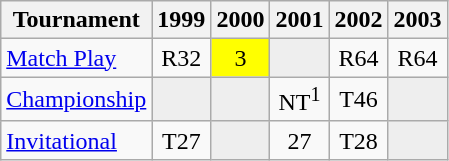<table class="wikitable" style="text-align:center;">
<tr>
<th>Tournament</th>
<th>1999</th>
<th>2000</th>
<th>2001</th>
<th>2002</th>
<th>2003</th>
</tr>
<tr>
<td align="left"><a href='#'>Match Play</a></td>
<td>R32</td>
<td style="background:yellow;">3</td>
<td style="background:#eeeeee;"></td>
<td>R64</td>
<td>R64</td>
</tr>
<tr>
<td align="left"><a href='#'>Championship</a></td>
<td style="background:#eeeeee;"></td>
<td style="background:#eeeeee;"></td>
<td>NT<sup>1</sup></td>
<td>T46</td>
<td style="background:#eeeeee;"></td>
</tr>
<tr>
<td align="left"><a href='#'>Invitational</a></td>
<td>T27</td>
<td style="background:#eeeeee;"></td>
<td>27</td>
<td>T28</td>
<td style="background:#eeeeee;"></td>
</tr>
</table>
